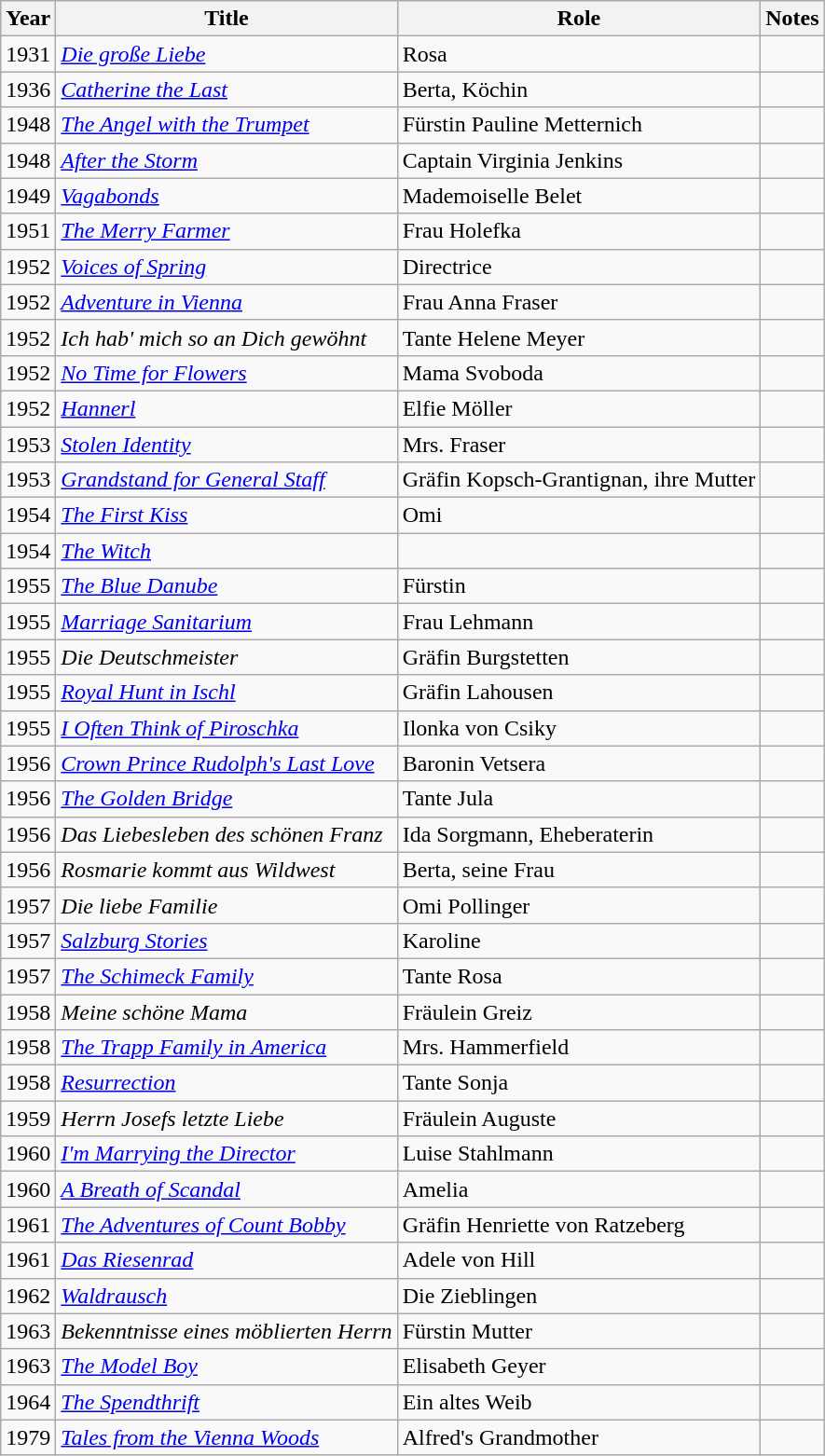<table class="wikitable">
<tr>
<th>Year</th>
<th>Title</th>
<th>Role</th>
<th>Notes</th>
</tr>
<tr>
<td>1931</td>
<td><em><a href='#'>Die große Liebe</a></em></td>
<td>Rosa</td>
<td></td>
</tr>
<tr>
<td>1936</td>
<td><em><a href='#'>Catherine the Last</a></em></td>
<td>Berta, Köchin</td>
<td></td>
</tr>
<tr>
<td>1948</td>
<td><em><a href='#'>The Angel with the Trumpet</a></em></td>
<td>Fürstin Pauline Metternich</td>
<td></td>
</tr>
<tr>
<td>1948</td>
<td><em><a href='#'>After the Storm</a></em></td>
<td>Captain Virginia Jenkins</td>
<td></td>
</tr>
<tr>
<td>1949</td>
<td><em><a href='#'>Vagabonds</a></em></td>
<td>Mademoiselle Belet</td>
<td></td>
</tr>
<tr>
<td>1951</td>
<td><em><a href='#'>The Merry Farmer</a></em></td>
<td>Frau Holefka</td>
<td></td>
</tr>
<tr>
<td>1952</td>
<td><em><a href='#'>Voices of Spring</a></em></td>
<td>Directrice</td>
<td></td>
</tr>
<tr>
<td>1952</td>
<td><em><a href='#'>Adventure in Vienna</a></em></td>
<td>Frau Anna Fraser</td>
<td></td>
</tr>
<tr>
<td>1952</td>
<td><em>Ich hab' mich so an Dich gewöhnt</em></td>
<td>Tante Helene Meyer</td>
<td></td>
</tr>
<tr>
<td>1952</td>
<td><em><a href='#'>No Time for Flowers</a></em></td>
<td>Mama Svoboda</td>
<td></td>
</tr>
<tr>
<td>1952</td>
<td><em><a href='#'>Hannerl</a></em></td>
<td>Elfie Möller</td>
<td></td>
</tr>
<tr>
<td>1953</td>
<td><em><a href='#'>Stolen Identity</a></em></td>
<td>Mrs. Fraser</td>
<td></td>
</tr>
<tr>
<td>1953</td>
<td><em><a href='#'>Grandstand for General Staff</a></em></td>
<td>Gräfin Kopsch-Grantignan, ihre Mutter</td>
<td></td>
</tr>
<tr>
<td>1954</td>
<td><em><a href='#'>The First Kiss</a></em></td>
<td>Omi</td>
<td></td>
</tr>
<tr>
<td>1954</td>
<td><em><a href='#'>The Witch</a></em></td>
<td></td>
<td></td>
</tr>
<tr>
<td>1955</td>
<td><em><a href='#'>The Blue Danube</a></em></td>
<td>Fürstin</td>
<td></td>
</tr>
<tr>
<td>1955</td>
<td><em><a href='#'>Marriage Sanitarium</a></em></td>
<td>Frau Lehmann</td>
<td></td>
</tr>
<tr>
<td>1955</td>
<td><em>Die Deutschmeister</em></td>
<td>Gräfin Burgstetten</td>
<td></td>
</tr>
<tr>
<td>1955</td>
<td><em><a href='#'>Royal Hunt in Ischl</a></em></td>
<td>Gräfin Lahousen</td>
<td></td>
</tr>
<tr>
<td>1955</td>
<td><em><a href='#'>I Often Think of Piroschka</a></em></td>
<td>Ilonka von Csiky</td>
<td></td>
</tr>
<tr>
<td>1956</td>
<td><em><a href='#'>Crown Prince Rudolph's Last Love</a></em></td>
<td>Baronin Vetsera</td>
<td></td>
</tr>
<tr>
<td>1956</td>
<td><em><a href='#'>The Golden Bridge</a></em></td>
<td>Tante Jula</td>
<td></td>
</tr>
<tr>
<td>1956</td>
<td><em>Das Liebesleben des schönen Franz</em></td>
<td>Ida Sorgmann, Eheberaterin</td>
<td></td>
</tr>
<tr>
<td>1956</td>
<td><em>Rosmarie kommt aus Wildwest</em></td>
<td>Berta, seine Frau</td>
<td></td>
</tr>
<tr>
<td>1957</td>
<td><em>Die liebe Familie</em></td>
<td>Omi Pollinger</td>
<td></td>
</tr>
<tr>
<td>1957</td>
<td><em><a href='#'>Salzburg Stories</a></em></td>
<td>Karoline</td>
<td></td>
</tr>
<tr>
<td>1957</td>
<td><em><a href='#'>The Schimeck Family</a></em></td>
<td>Tante Rosa</td>
<td></td>
</tr>
<tr>
<td>1958</td>
<td><em>Meine schöne Mama</em></td>
<td>Fräulein Greiz</td>
<td></td>
</tr>
<tr>
<td>1958</td>
<td><em><a href='#'>The Trapp Family in America</a></em></td>
<td>Mrs. Hammerfield</td>
<td></td>
</tr>
<tr>
<td>1958</td>
<td><em><a href='#'>Resurrection</a></em></td>
<td>Tante Sonja</td>
<td></td>
</tr>
<tr>
<td>1959</td>
<td><em>Herrn Josefs letzte Liebe</em></td>
<td>Fräulein Auguste</td>
<td></td>
</tr>
<tr>
<td>1960</td>
<td><em><a href='#'>I'm Marrying the Director</a></em></td>
<td>Luise Stahlmann</td>
<td></td>
</tr>
<tr>
<td>1960</td>
<td><em><a href='#'>A Breath of Scandal</a></em></td>
<td>Amelia</td>
<td></td>
</tr>
<tr>
<td>1961</td>
<td><em><a href='#'>The Adventures of Count Bobby</a></em></td>
<td>Gräfin Henriette von Ratzeberg</td>
<td></td>
</tr>
<tr>
<td>1961</td>
<td><em><a href='#'>Das Riesenrad</a></em></td>
<td>Adele von Hill</td>
<td></td>
</tr>
<tr>
<td>1962</td>
<td><em><a href='#'>Waldrausch</a></em></td>
<td>Die Zieblingen</td>
<td></td>
</tr>
<tr>
<td>1963</td>
<td><em>Bekenntnisse eines möblierten Herrn</em></td>
<td>Fürstin Mutter</td>
<td></td>
</tr>
<tr>
<td>1963</td>
<td><em><a href='#'>The Model Boy</a></em></td>
<td>Elisabeth Geyer</td>
<td></td>
</tr>
<tr>
<td>1964</td>
<td><em><a href='#'>The Spendthrift</a></em></td>
<td>Ein altes Weib</td>
<td></td>
</tr>
<tr>
<td>1979</td>
<td><em><a href='#'>Tales from the Vienna Woods</a></em></td>
<td>Alfred's Grandmother</td>
<td></td>
</tr>
</table>
